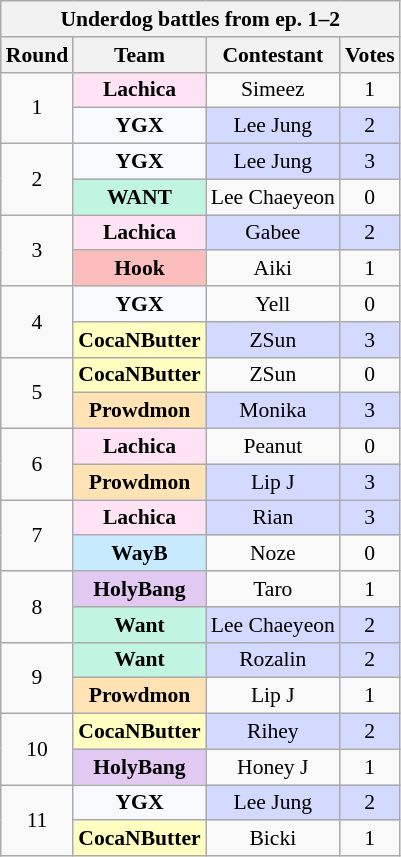<table class="wikitable mw-collapsible mw-collapsed"  style="text-align:center; font-size:90%">
<tr>
<th colspan="6">Underdog battles from ep. 1–2</th>
</tr>
<tr style="background:#f2f2f2;">
<th scope="col">Round</th>
<th scope="col">Team</th>
<th scope="col">Contestant</th>
<th scope="col">Votes</th>
</tr>
<tr>
<td rowspan="2">1</td>
<td style="background:#FFE3F4"><strong>Lachica</strong></td>
<td>Simeez</td>
<td>1</td>
</tr>
<tr>
<td style="background:#F8F8FF"><strong>YGX</strong></td>
<td style="background:#D4D9FF">Lee Jung</td>
<td style="background:#D4D9FF">2</td>
</tr>
<tr>
<td rowspan="2">2</td>
<td style="background:#F8F8FF"><strong>YGX</strong></td>
<td style="background:#D4D9FF">Lee Jung</td>
<td style="background:#D4D9FF">3</td>
</tr>
<tr>
<td style="background:#C1F5E1"><strong>WANT</strong></td>
<td>Lee Chaeyeon</td>
<td>0</td>
</tr>
<tr>
<td rowspan="2">3</td>
<td style="background:#FFE3F4"><strong>Lachica</strong></td>
<td style="background:#D4D9FF">Gabee</td>
<td style="background:#D4D9FF">2</td>
</tr>
<tr>
<td style="background:#FCBDBD"><strong>Hook</strong></td>
<td>Aiki</td>
<td>1</td>
</tr>
<tr>
<td rowspan="2">4</td>
<td style="background:#F8F8FF"><strong>YGX</strong></td>
<td>Yell</td>
<td>0</td>
</tr>
<tr>
<td style="background:#FFFDBF"><strong>CocaNButter</strong></td>
<td style="background:#D4D9FF">ZSun</td>
<td style="background:#D4D9FF">3</td>
</tr>
<tr>
<td rowspan="2">5</td>
<td style="background:#FFFDBF"><strong>CocaNButter</strong></td>
<td>ZSun</td>
<td>0</td>
</tr>
<tr>
<td style="background:#FFE3B5"><strong>Prowdmon</strong></td>
<td style="background:#D4D9FF">Monika</td>
<td style="background:#D4D9FF">3</td>
</tr>
<tr>
<td rowspan="2">6</td>
<td style="background:#FFE3F4"><strong>Lachica</strong></td>
<td>Peanut</td>
<td>0</td>
</tr>
<tr>
<td style="background:#FFE3B5"><strong>Prowdmon</strong></td>
<td style="background:#D4D9FF">Lip J</td>
<td style="background:#D4D9FF">3</td>
</tr>
<tr>
<td rowspan="2">7</td>
<td style="background:#FFE3F4"><strong>Lachica</strong></td>
<td style="background:#D4D9FF">Rian</td>
<td style="background:#D4D9FF">3</td>
</tr>
<tr>
<td style="background:#C7EAFF"><strong>WayB</strong></td>
<td>Noze</td>
<td>0</td>
</tr>
<tr>
<td rowspan="2">8</td>
<td style="background:#E2C9F2"><strong>HolyBang</strong></td>
<td>Taro</td>
<td>1</td>
</tr>
<tr>
<td style="background:#C1F5E1"><strong>Want</strong></td>
<td style="background:#D4D9FF">Lee Chaeyeon</td>
<td style="background:#D4D9FF">2</td>
</tr>
<tr>
<td rowspan="2">9</td>
<td style="background:#C1F5E1"><strong>Want</strong></td>
<td style="background:#D4D9FF">Rozalin</td>
<td style="background:#D4D9FF">2</td>
</tr>
<tr>
<td style="background:#FFE3B5"><strong>Prowdmon</strong></td>
<td>Lip J</td>
<td>1</td>
</tr>
<tr>
<td rowspan="2">10</td>
<td style="background:#FFFDBF"><strong>CocaNButter</strong></td>
<td style="background:#D4D9FF">Rihey</td>
<td style="background:#D4D9FF">2</td>
</tr>
<tr>
<td style="background:#E2C9F2"><strong>HolyBang</strong></td>
<td>Honey J</td>
<td>1</td>
</tr>
<tr>
<td rowspan="2">11</td>
<td style="background:#F8F8FF"><strong>YGX</strong></td>
<td style="background:#D4D9FF">Lee Jung</td>
<td style="background:#D4D9FF">2</td>
</tr>
<tr>
<td style="background:#FFFDBF"><strong>CocaNButter</strong></td>
<td>Bicki</td>
<td>1</td>
</tr>
</table>
